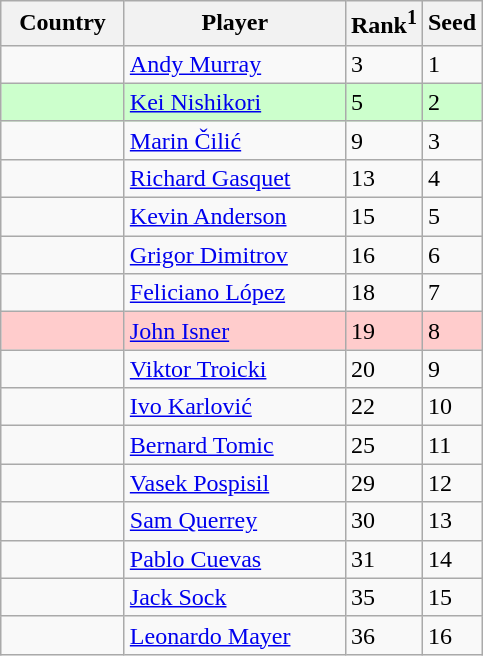<table class="sortable wikitable">
<tr>
<th width="75">Country</th>
<th width="140">Player</th>
<th>Rank<sup>1</sup></th>
<th>Seed</th>
</tr>
<tr>
<td></td>
<td><a href='#'>Andy Murray</a></td>
<td>3</td>
<td>1</td>
</tr>
<tr style="background:#cfc;">
<td></td>
<td><a href='#'>Kei Nishikori</a></td>
<td>5</td>
<td>2</td>
</tr>
<tr>
<td></td>
<td><a href='#'>Marin Čilić</a></td>
<td>9</td>
<td>3</td>
</tr>
<tr>
<td></td>
<td><a href='#'>Richard Gasquet</a></td>
<td>13</td>
<td>4</td>
</tr>
<tr>
<td></td>
<td><a href='#'>Kevin Anderson</a></td>
<td>15</td>
<td>5</td>
</tr>
<tr>
<td></td>
<td><a href='#'>Grigor Dimitrov</a></td>
<td>16</td>
<td>6</td>
</tr>
<tr>
<td></td>
<td><a href='#'>Feliciano López</a></td>
<td>18</td>
<td>7</td>
</tr>
<tr style="background:#fcc;">
<td></td>
<td><a href='#'>John Isner</a></td>
<td>19</td>
<td>8</td>
</tr>
<tr>
<td></td>
<td><a href='#'>Viktor Troicki</a></td>
<td>20</td>
<td>9</td>
</tr>
<tr>
<td></td>
<td><a href='#'>Ivo Karlović</a></td>
<td>22</td>
<td>10</td>
</tr>
<tr>
<td></td>
<td><a href='#'>Bernard Tomic</a></td>
<td>25</td>
<td>11</td>
</tr>
<tr>
<td></td>
<td><a href='#'>Vasek Pospisil</a></td>
<td>29</td>
<td>12</td>
</tr>
<tr>
<td></td>
<td><a href='#'>Sam Querrey</a></td>
<td>30</td>
<td>13</td>
</tr>
<tr>
<td></td>
<td><a href='#'>Pablo Cuevas</a></td>
<td>31</td>
<td>14</td>
</tr>
<tr>
<td></td>
<td><a href='#'>Jack Sock</a></td>
<td>35</td>
<td>15</td>
</tr>
<tr>
<td></td>
<td><a href='#'>Leonardo Mayer</a></td>
<td>36</td>
<td>16</td>
</tr>
</table>
